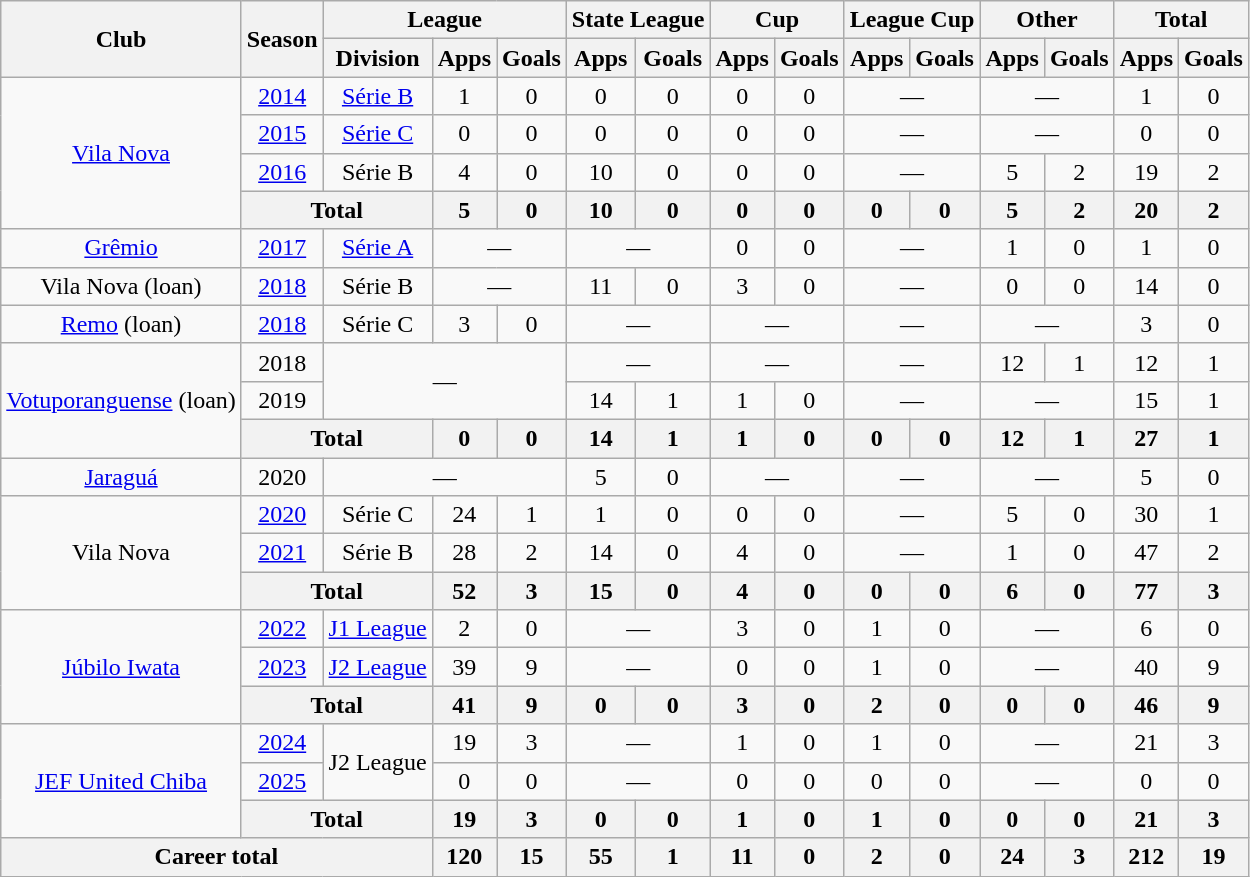<table class="wikitable" style="text-align: center">
<tr>
<th rowspan="2">Club</th>
<th rowspan="2">Season</th>
<th colspan="3">League</th>
<th colspan="2">State League</th>
<th colspan="2">Cup</th>
<th colspan="2">League Cup</th>
<th colspan="2">Other</th>
<th colspan="2">Total</th>
</tr>
<tr>
<th>Division</th>
<th>Apps</th>
<th>Goals</th>
<th>Apps</th>
<th>Goals</th>
<th>Apps</th>
<th>Goals</th>
<th>Apps</th>
<th>Goals</th>
<th>Apps</th>
<th>Goals</th>
<th>Apps</th>
<th>Goals</th>
</tr>
<tr>
<td rowspan="4"><a href='#'>Vila Nova</a></td>
<td><a href='#'>2014</a></td>
<td><a href='#'>Série B</a></td>
<td>1</td>
<td>0</td>
<td>0</td>
<td>0</td>
<td>0</td>
<td>0</td>
<td colspan="2">—</td>
<td colspan="2">—</td>
<td>1</td>
<td>0</td>
</tr>
<tr>
<td><a href='#'>2015</a></td>
<td><a href='#'>Série C</a></td>
<td>0</td>
<td>0</td>
<td>0</td>
<td>0</td>
<td>0</td>
<td>0</td>
<td colspan="2">—</td>
<td colspan="2">—</td>
<td>0</td>
<td>0</td>
</tr>
<tr>
<td><a href='#'>2016</a></td>
<td>Série B</td>
<td>4</td>
<td>0</td>
<td>10</td>
<td>0</td>
<td>0</td>
<td>0</td>
<td colspan="2">—</td>
<td>5</td>
<td>2</td>
<td>19</td>
<td>2</td>
</tr>
<tr>
<th colspan="2"><strong>Total</strong></th>
<th>5</th>
<th>0</th>
<th>10</th>
<th>0</th>
<th>0</th>
<th>0</th>
<th>0</th>
<th>0</th>
<th>5</th>
<th>2</th>
<th>20</th>
<th>2</th>
</tr>
<tr>
<td><a href='#'>Grêmio</a></td>
<td><a href='#'>2017</a></td>
<td><a href='#'>Série A</a></td>
<td colspan="2">—</td>
<td colspan="2">—</td>
<td>0</td>
<td>0</td>
<td colspan="2">—</td>
<td>1</td>
<td>0</td>
<td>1</td>
<td>0</td>
</tr>
<tr>
<td>Vila Nova (loan)</td>
<td><a href='#'>2018</a></td>
<td>Série B</td>
<td colspan="2">—</td>
<td>11</td>
<td>0</td>
<td>3</td>
<td>0</td>
<td colspan="2">—</td>
<td>0</td>
<td>0</td>
<td>14</td>
<td>0</td>
</tr>
<tr>
<td><a href='#'>Remo</a> (loan)</td>
<td><a href='#'>2018</a></td>
<td>Série C</td>
<td>3</td>
<td>0</td>
<td colspan="2">—</td>
<td colspan="2">—</td>
<td colspan="2">—</td>
<td colspan="2">—</td>
<td>3</td>
<td>0</td>
</tr>
<tr>
<td rowspan="3"><a href='#'>Votuporanguense</a> (loan)</td>
<td>2018</td>
<td colspan="3" rowspan="2">—</td>
<td colspan="2">—</td>
<td colspan="2">—</td>
<td colspan="2">—</td>
<td>12</td>
<td>1</td>
<td>12</td>
<td>1</td>
</tr>
<tr>
<td>2019</td>
<td>14</td>
<td>1</td>
<td>1</td>
<td>0</td>
<td colspan="2">—</td>
<td colspan="2">—</td>
<td>15</td>
<td>1</td>
</tr>
<tr>
<th colspan="2"><strong>Total</strong></th>
<th>0</th>
<th>0</th>
<th>14</th>
<th>1</th>
<th>1</th>
<th>0</th>
<th>0</th>
<th>0</th>
<th>12</th>
<th>1</th>
<th>27</th>
<th>1</th>
</tr>
<tr>
<td><a href='#'>Jaraguá</a></td>
<td>2020</td>
<td colspan="3">—</td>
<td>5</td>
<td>0</td>
<td colspan="2">—</td>
<td colspan="2">—</td>
<td colspan="2">—</td>
<td>5</td>
<td>0</td>
</tr>
<tr>
<td rowspan="3">Vila Nova</td>
<td><a href='#'>2020</a></td>
<td>Série C</td>
<td>24</td>
<td>1</td>
<td>1</td>
<td>0</td>
<td>0</td>
<td>0</td>
<td colspan="2">—</td>
<td>5</td>
<td>0</td>
<td>30</td>
<td>1</td>
</tr>
<tr>
<td><a href='#'>2021</a></td>
<td>Série B</td>
<td>28</td>
<td>2</td>
<td>14</td>
<td>0</td>
<td>4</td>
<td>0</td>
<td colspan="2">—</td>
<td>1</td>
<td>0</td>
<td>47</td>
<td>2</td>
</tr>
<tr>
<th colspan="2"><strong>Total</strong></th>
<th>52</th>
<th>3</th>
<th>15</th>
<th>0</th>
<th>4</th>
<th>0</th>
<th>0</th>
<th>0</th>
<th>6</th>
<th>0</th>
<th>77</th>
<th>3</th>
</tr>
<tr>
<td rowspan="3"><a href='#'>Júbilo Iwata</a></td>
<td><a href='#'>2022</a></td>
<td><a href='#'>J1 League</a></td>
<td>2</td>
<td>0</td>
<td colspan="2">—</td>
<td>3</td>
<td>0</td>
<td>1</td>
<td>0</td>
<td colspan="2">—</td>
<td>6</td>
<td>0</td>
</tr>
<tr>
<td><a href='#'>2023</a></td>
<td><a href='#'>J2 League</a></td>
<td>39</td>
<td>9</td>
<td colspan="2">—</td>
<td>0</td>
<td>0</td>
<td>1</td>
<td>0</td>
<td colspan="2">—</td>
<td>40</td>
<td>9</td>
</tr>
<tr>
<th colspan="2"><strong>Total</strong></th>
<th>41</th>
<th>9</th>
<th>0</th>
<th>0</th>
<th>3</th>
<th>0</th>
<th>2</th>
<th>0</th>
<th>0</th>
<th>0</th>
<th>46</th>
<th>9</th>
</tr>
<tr>
<td rowspan="3"><a href='#'>JEF United Chiba</a></td>
<td><a href='#'>2024</a></td>
<td rowspan="2">J2 League</td>
<td>19</td>
<td>3</td>
<td colspan="2">—</td>
<td>1</td>
<td>0</td>
<td>1</td>
<td>0</td>
<td colspan="2">—</td>
<td>21</td>
<td>3</td>
</tr>
<tr>
<td><a href='#'>2025</a></td>
<td>0</td>
<td>0</td>
<td colspan="2">—</td>
<td>0</td>
<td>0</td>
<td>0</td>
<td>0</td>
<td colspan="2">—</td>
<td>0</td>
<td>0</td>
</tr>
<tr>
<th colspan="2"><strong>Total</strong></th>
<th>19</th>
<th>3</th>
<th>0</th>
<th>0</th>
<th>1</th>
<th>0</th>
<th>1</th>
<th>0</th>
<th>0</th>
<th>0</th>
<th>21</th>
<th>3</th>
</tr>
<tr>
<th colspan="3"><strong>Career total</strong></th>
<th>120</th>
<th>15</th>
<th>55</th>
<th>1</th>
<th>11</th>
<th>0</th>
<th>2</th>
<th>0</th>
<th>24</th>
<th>3</th>
<th>212</th>
<th>19</th>
</tr>
</table>
